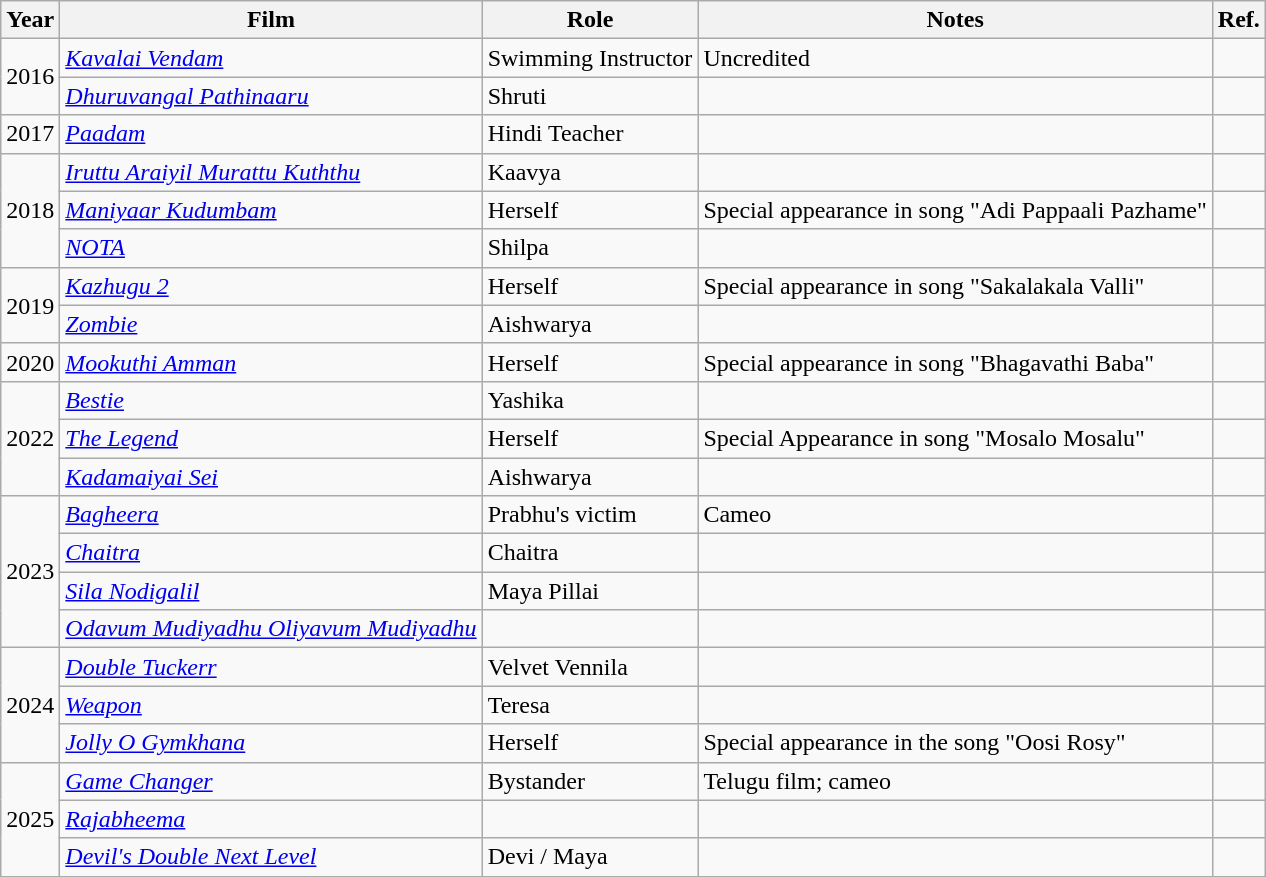<table class="wikitable sortable">
<tr>
<th scope="col">Year</th>
<th scope="col">Film</th>
<th scope="col">Role</th>
<th scope="col" class="unsortable">Notes</th>
<th scope="col" class="unsortable">Ref.</th>
</tr>
<tr>
<td rowspan="2">2016</td>
<td><em><a href='#'>Kavalai Vendam</a></em></td>
<td>Swimming Instructor</td>
<td>Uncredited</td>
<td></td>
</tr>
<tr>
<td><em><a href='#'>Dhuruvangal Pathinaaru</a></em></td>
<td>Shruti</td>
<td></td>
<td></td>
</tr>
<tr>
<td>2017</td>
<td><em><a href='#'>Paadam</a></em></td>
<td>Hindi Teacher</td>
<td></td>
<td></td>
</tr>
<tr>
<td rowspan="3">2018</td>
<td><em><a href='#'>Iruttu Araiyil Murattu Kuththu</a></em></td>
<td>Kaavya</td>
<td></td>
<td></td>
</tr>
<tr>
<td><em><a href='#'>Maniyaar Kudumbam</a></em></td>
<td>Herself</td>
<td>Special appearance in song "Adi Pappaali Pazhame"</td>
<td></td>
</tr>
<tr>
<td><em><a href='#'>NOTA</a></em></td>
<td>Shilpa</td>
<td></td>
<td></td>
</tr>
<tr>
<td rowspan="2">2019</td>
<td><em><a href='#'>Kazhugu 2</a></em></td>
<td>Herself</td>
<td>Special appearance in song "Sakalakala Valli"</td>
<td></td>
</tr>
<tr>
<td><em><a href='#'>Zombie</a></em></td>
<td>Aishwarya</td>
<td></td>
<td></td>
</tr>
<tr>
<td>2020</td>
<td><em><a href='#'>Mookuthi Amman</a></em></td>
<td>Herself</td>
<td>Special appearance in song "Bhagavathi Baba"</td>
<td></td>
</tr>
<tr>
<td rowspan="3">2022</td>
<td><em><a href='#'>Bestie</a></em></td>
<td>Yashika</td>
<td></td>
<td></td>
</tr>
<tr>
<td><em><a href='#'>The Legend</a></em></td>
<td>Herself</td>
<td>Special Appearance in song "Mosalo Mosalu"</td>
<td></td>
</tr>
<tr>
<td><em><a href='#'>Kadamaiyai Sei</a></em></td>
<td>Aishwarya</td>
<td></td>
<td></td>
</tr>
<tr>
<td rowspan="4">2023</td>
<td><em><a href='#'>Bagheera</a></em></td>
<td>Prabhu's victim</td>
<td>Cameo</td>
<td></td>
</tr>
<tr>
<td><em><a href='#'>Chaitra</a></em></td>
<td>Chaitra</td>
<td></td>
<td></td>
</tr>
<tr>
<td><em><a href='#'>Sila Nodigalil</a></em></td>
<td>Maya Pillai</td>
<td></td>
<td></td>
</tr>
<tr>
<td><em><a href='#'>Odavum Mudiyadhu Oliyavum Mudiyadhu</a></em></td>
<td></td>
<td></td>
<td></td>
</tr>
<tr>
<td rowspan="3">2024</td>
<td><em><a href='#'>Double Tuckerr</a></em></td>
<td>Velvet Vennila</td>
<td></td>
<td></td>
</tr>
<tr>
<td><em><a href='#'>Weapon</a></em></td>
<td>Teresa</td>
<td></td>
<td></td>
</tr>
<tr>
<td><em><a href='#'>Jolly O Gymkhana</a></em></td>
<td>Herself</td>
<td>Special appearance in the song "Oosi Rosy"</td>
<td></td>
</tr>
<tr>
<td rowspan="3">2025</td>
<td><em><a href='#'>Game Changer</a></em></td>
<td>Bystander</td>
<td>Telugu film; cameo</td>
<td></td>
</tr>
<tr>
<td><em><a href='#'>Rajabheema</a></em></td>
<td></td>
<td></td>
<td></td>
</tr>
<tr>
<td><em><a href='#'>Devil's Double Next Level</a></em></td>
<td>Devi / Maya</td>
<td></td>
<td></td>
</tr>
</table>
